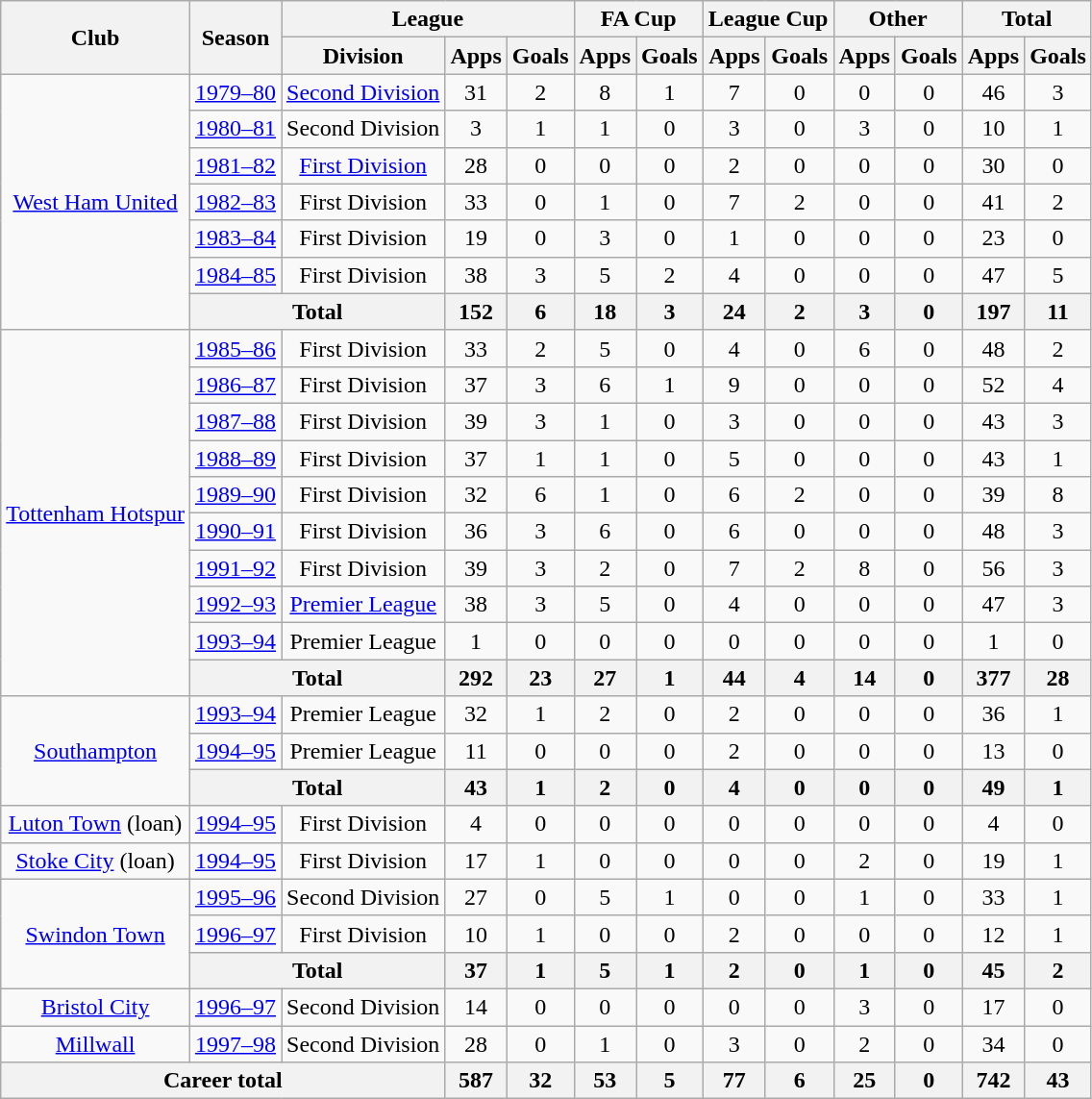<table class="wikitable" style="text-align:center">
<tr>
<th rowspan="2">Club</th>
<th rowspan="2">Season</th>
<th colspan="3">League</th>
<th colspan="2">FA Cup</th>
<th colspan="2">League Cup</th>
<th colspan="2">Other</th>
<th colspan="2">Total</th>
</tr>
<tr>
<th>Division</th>
<th>Apps</th>
<th>Goals</th>
<th>Apps</th>
<th>Goals</th>
<th>Apps</th>
<th>Goals</th>
<th>Apps</th>
<th>Goals</th>
<th>Apps</th>
<th>Goals</th>
</tr>
<tr>
<td rowspan="7"><a href='#'>West Ham United</a></td>
<td><a href='#'>1979–80</a></td>
<td><a href='#'>Second Division</a></td>
<td>31</td>
<td>2</td>
<td>8</td>
<td>1</td>
<td>7</td>
<td>0</td>
<td>0</td>
<td>0</td>
<td>46</td>
<td>3</td>
</tr>
<tr>
<td><a href='#'>1980–81</a></td>
<td>Second Division</td>
<td>3</td>
<td>1</td>
<td>1</td>
<td>0</td>
<td>3</td>
<td>0</td>
<td>3</td>
<td>0</td>
<td>10</td>
<td>1</td>
</tr>
<tr>
<td><a href='#'>1981–82</a></td>
<td><a href='#'>First Division</a></td>
<td>28</td>
<td>0</td>
<td>0</td>
<td>0</td>
<td>2</td>
<td>0</td>
<td>0</td>
<td>0</td>
<td>30</td>
<td>0</td>
</tr>
<tr>
<td><a href='#'>1982–83</a></td>
<td>First Division</td>
<td>33</td>
<td>0</td>
<td>1</td>
<td>0</td>
<td>7</td>
<td>2</td>
<td>0</td>
<td>0</td>
<td>41</td>
<td>2</td>
</tr>
<tr>
<td><a href='#'>1983–84</a></td>
<td>First Division</td>
<td>19</td>
<td>0</td>
<td>3</td>
<td>0</td>
<td>1</td>
<td>0</td>
<td>0</td>
<td>0</td>
<td>23</td>
<td>0</td>
</tr>
<tr>
<td><a href='#'>1984–85</a></td>
<td>First Division</td>
<td>38</td>
<td>3</td>
<td>5</td>
<td>2</td>
<td>4</td>
<td>0</td>
<td>0</td>
<td>0</td>
<td>47</td>
<td>5</td>
</tr>
<tr>
<th colspan="2">Total</th>
<th>152</th>
<th>6</th>
<th>18</th>
<th>3</th>
<th>24</th>
<th>2</th>
<th>3</th>
<th>0</th>
<th>197</th>
<th>11</th>
</tr>
<tr>
<td rowspan="10"><a href='#'>Tottenham Hotspur</a></td>
<td><a href='#'>1985–86</a></td>
<td>First Division</td>
<td>33</td>
<td>2</td>
<td>5</td>
<td>0</td>
<td>4</td>
<td>0</td>
<td>6</td>
<td>0</td>
<td>48</td>
<td>2</td>
</tr>
<tr>
<td><a href='#'>1986–87</a></td>
<td>First Division</td>
<td>37</td>
<td>3</td>
<td>6</td>
<td>1</td>
<td>9</td>
<td>0</td>
<td>0</td>
<td>0</td>
<td>52</td>
<td>4</td>
</tr>
<tr>
<td><a href='#'>1987–88</a></td>
<td>First Division</td>
<td>39</td>
<td>3</td>
<td>1</td>
<td>0</td>
<td>3</td>
<td>0</td>
<td>0</td>
<td>0</td>
<td>43</td>
<td>3</td>
</tr>
<tr>
<td><a href='#'>1988–89</a></td>
<td>First Division</td>
<td>37</td>
<td>1</td>
<td>1</td>
<td>0</td>
<td>5</td>
<td>0</td>
<td>0</td>
<td>0</td>
<td>43</td>
<td>1</td>
</tr>
<tr>
<td><a href='#'>1989–90</a></td>
<td>First Division</td>
<td>32</td>
<td>6</td>
<td>1</td>
<td>0</td>
<td>6</td>
<td>2</td>
<td>0</td>
<td>0</td>
<td>39</td>
<td>8</td>
</tr>
<tr>
<td><a href='#'>1990–91</a></td>
<td>First Division</td>
<td>36</td>
<td>3</td>
<td>6</td>
<td>0</td>
<td>6</td>
<td>0</td>
<td>0</td>
<td>0</td>
<td>48</td>
<td>3</td>
</tr>
<tr>
<td><a href='#'>1991–92</a></td>
<td>First Division</td>
<td>39</td>
<td>3</td>
<td>2</td>
<td>0</td>
<td>7</td>
<td>2</td>
<td>8</td>
<td>0</td>
<td>56</td>
<td>3</td>
</tr>
<tr>
<td><a href='#'>1992–93</a></td>
<td><a href='#'>Premier League</a></td>
<td>38</td>
<td>3</td>
<td>5</td>
<td>0</td>
<td>4</td>
<td>0</td>
<td>0</td>
<td>0</td>
<td>47</td>
<td>3</td>
</tr>
<tr>
<td><a href='#'>1993–94</a></td>
<td>Premier League</td>
<td>1</td>
<td>0</td>
<td>0</td>
<td>0</td>
<td>0</td>
<td>0</td>
<td>0</td>
<td>0</td>
<td>1</td>
<td>0</td>
</tr>
<tr>
<th colspan="2">Total</th>
<th>292</th>
<th>23</th>
<th>27</th>
<th>1</th>
<th>44</th>
<th>4</th>
<th>14</th>
<th>0</th>
<th>377</th>
<th>28</th>
</tr>
<tr>
<td rowspan="3"><a href='#'>Southampton</a></td>
<td><a href='#'>1993–94</a></td>
<td>Premier League</td>
<td>32</td>
<td>1</td>
<td>2</td>
<td>0</td>
<td>2</td>
<td>0</td>
<td>0</td>
<td>0</td>
<td>36</td>
<td>1</td>
</tr>
<tr>
<td><a href='#'>1994–95</a></td>
<td>Premier League</td>
<td>11</td>
<td>0</td>
<td>0</td>
<td>0</td>
<td>2</td>
<td>0</td>
<td>0</td>
<td>0</td>
<td>13</td>
<td>0</td>
</tr>
<tr>
<th colspan="2">Total</th>
<th>43</th>
<th>1</th>
<th>2</th>
<th>0</th>
<th>4</th>
<th>0</th>
<th>0</th>
<th>0</th>
<th>49</th>
<th>1</th>
</tr>
<tr>
<td><a href='#'>Luton Town</a> (loan)</td>
<td><a href='#'>1994–95</a></td>
<td>First Division</td>
<td>4</td>
<td>0</td>
<td>0</td>
<td>0</td>
<td>0</td>
<td>0</td>
<td>0</td>
<td>0</td>
<td>4</td>
<td>0</td>
</tr>
<tr>
<td><a href='#'>Stoke City</a> (loan)</td>
<td><a href='#'>1994–95</a></td>
<td>First Division</td>
<td>17</td>
<td>1</td>
<td>0</td>
<td>0</td>
<td>0</td>
<td>0</td>
<td>2</td>
<td>0</td>
<td>19</td>
<td>1</td>
</tr>
<tr>
<td rowspan=3><a href='#'>Swindon Town</a></td>
<td><a href='#'>1995–96</a></td>
<td>Second Division</td>
<td>27</td>
<td>0</td>
<td>5</td>
<td>1</td>
<td>0</td>
<td>0</td>
<td>1</td>
<td>0</td>
<td>33</td>
<td>1</td>
</tr>
<tr>
<td><a href='#'>1996–97</a></td>
<td>First Division</td>
<td>10</td>
<td>1</td>
<td>0</td>
<td>0</td>
<td>2</td>
<td>0</td>
<td>0</td>
<td>0</td>
<td>12</td>
<td>1</td>
</tr>
<tr>
<th colspan="2">Total</th>
<th>37</th>
<th>1</th>
<th>5</th>
<th>1</th>
<th>2</th>
<th>0</th>
<th>1</th>
<th>0</th>
<th>45</th>
<th>2</th>
</tr>
<tr>
<td><a href='#'>Bristol City</a></td>
<td><a href='#'>1996–97</a></td>
<td>Second Division</td>
<td>14</td>
<td>0</td>
<td>0</td>
<td>0</td>
<td>0</td>
<td>0</td>
<td>3</td>
<td>0</td>
<td>17</td>
<td>0</td>
</tr>
<tr>
<td><a href='#'>Millwall</a></td>
<td><a href='#'>1997–98</a></td>
<td>Second Division</td>
<td>28</td>
<td>0</td>
<td>1</td>
<td>0</td>
<td>3</td>
<td>0</td>
<td>2</td>
<td>0</td>
<td>34</td>
<td>0</td>
</tr>
<tr>
<th colspan="3">Career total</th>
<th>587</th>
<th>32</th>
<th>53</th>
<th>5</th>
<th>77</th>
<th>6</th>
<th>25</th>
<th>0</th>
<th>742</th>
<th>43</th>
</tr>
</table>
